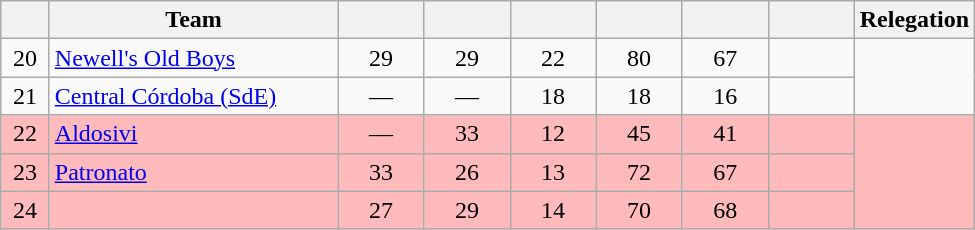<table class="wikitable sortable" style="text-align: center;">
<tr>
<th width=25></th>
<th width=185>Team</th>
<th width=50></th>
<th width=50></th>
<th width=50></th>
<th width=50></th>
<th width=50></th>
<th width=50></th>
<th>Relegation</th>
</tr>
<tr>
<td>20</td>
<td align="left"><a href='#'>Newell's Old Boys</a></td>
<td>29</td>
<td>29</td>
<td>22</td>
<td>80</td>
<td>67</td>
<td><strong></strong></td>
</tr>
<tr>
<td>21</td>
<td align="left"><a href='#'>Central Córdoba (SdE)</a></td>
<td>—</td>
<td>—</td>
<td>18</td>
<td>18</td>
<td>16</td>
<td><strong></strong></td>
</tr>
<tr bgcolor=#FFBBBB>
<td>22</td>
<td align="left"><a href='#'>Aldosivi</a></td>
<td>—</td>
<td>33</td>
<td>12</td>
<td>45</td>
<td>41</td>
<td><strong></strong></td>
<td rowspan=3></td>
</tr>
<tr bgcolor=#FFBBBB>
<td>23</td>
<td align="left"><a href='#'>Patronato</a></td>
<td>33</td>
<td>26</td>
<td>13</td>
<td>72</td>
<td>67</td>
<td><strong></strong></td>
</tr>
<tr bgcolor=#FFBBBB>
<td>24</td>
<td align="left"></td>
<td>27</td>
<td>29</td>
<td>14</td>
<td>70</td>
<td>68</td>
<td><strong></strong></td>
</tr>
</table>
